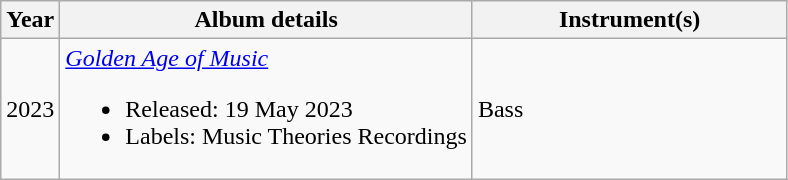<table class="wikitable">
<tr>
<th>Year</th>
<th>Album details</th>
<th width=40%>Instrument(s)</th>
</tr>
<tr>
<td>2023</td>
<td><em><a href='#'>Golden Age of Music</a></em><br><ul><li>Released: 19 May 2023</li><li>Labels: Music Theories Recordings</li></ul></td>
<td>Bass</td>
</tr>
</table>
